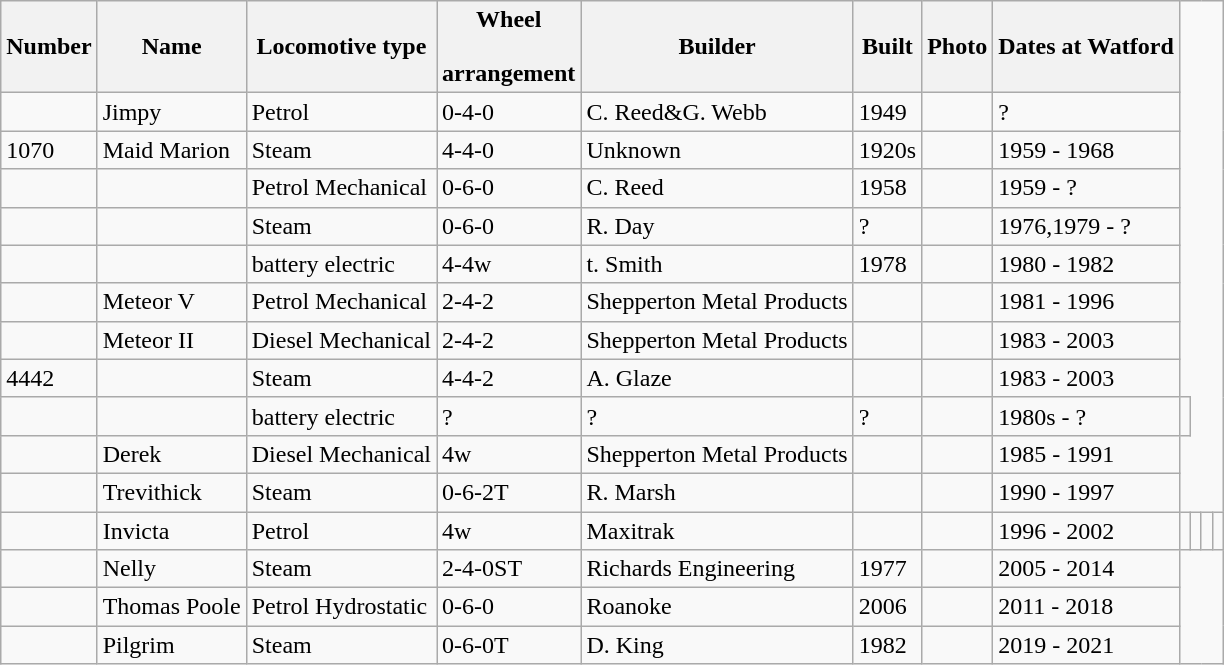<table class="wikitable">
<tr>
<th>Number</th>
<th>Name</th>
<th>Locomotive type</th>
<th>Wheel <br><br>arrangement</th>
<th>Builder</th>
<th>Built</th>
<th>Photo</th>
<th>Dates at Watford</th>
</tr>
<tr>
<td></td>
<td>Jimpy</td>
<td>Petrol</td>
<td>0-4-0</td>
<td>C. Reed&G. Webb</td>
<td>1949</td>
<td></td>
<td>?</td>
</tr>
<tr>
<td>1070</td>
<td>Maid Marion</td>
<td>Steam</td>
<td>4-4-0</td>
<td>Unknown</td>
<td>1920s</td>
<td></td>
<td>1959 - 1968</td>
</tr>
<tr>
<td></td>
<td></td>
<td>Petrol Mechanical</td>
<td>0-6-0</td>
<td>C. Reed</td>
<td>1958</td>
<td></td>
<td>1959 - ?</td>
</tr>
<tr>
<td></td>
<td></td>
<td>Steam</td>
<td>0-6-0</td>
<td>R. Day</td>
<td>?</td>
<td></td>
<td>1976,1979 - ?</td>
</tr>
<tr>
<td></td>
<td></td>
<td>battery electric</td>
<td>4-4w</td>
<td>t. Smith</td>
<td>1978</td>
<td></td>
<td>1980 - 1982</td>
</tr>
<tr>
<td></td>
<td>Meteor V</td>
<td>Petrol Mechanical</td>
<td>2-4-2</td>
<td>Shepperton Metal Products</td>
<td></td>
<td></td>
<td>1981 - 1996</td>
</tr>
<tr>
<td></td>
<td>Meteor II</td>
<td>Diesel Mechanical</td>
<td>2-4-2</td>
<td>Shepperton Metal Products</td>
<td></td>
<td></td>
<td>1983 - 2003 </td>
</tr>
<tr>
<td>4442</td>
<td></td>
<td>Steam</td>
<td>4-4-2</td>
<td>A. Glaze</td>
<td></td>
<td></td>
<td>1983 - 2003</td>
</tr>
<tr>
<td></td>
<td></td>
<td>battery electric</td>
<td>?</td>
<td>?</td>
<td>?</td>
<td></td>
<td>1980s - ?</td>
<td></td>
</tr>
<tr>
<td></td>
<td>Derek</td>
<td>Diesel Mechanical</td>
<td>4w</td>
<td>Shepperton Metal Products</td>
<td></td>
<td></td>
<td>1985 - 1991</td>
</tr>
<tr>
<td></td>
<td>Trevithick</td>
<td>Steam</td>
<td>0-6-2T</td>
<td>R. Marsh</td>
<td></td>
<td></td>
<td>1990 - 1997</td>
</tr>
<tr>
<td></td>
<td>Invicta</td>
<td>Petrol</td>
<td>4w</td>
<td>Maxitrak</td>
<td></td>
<td></td>
<td>1996 - 2002</td>
<td></td>
<td></td>
<td></td>
<td></td>
</tr>
<tr>
<td></td>
<td>Nelly</td>
<td>Steam</td>
<td>2-4-0ST</td>
<td>Richards Engineering</td>
<td>1977</td>
<td></td>
<td>2005 - 2014</td>
</tr>
<tr>
<td></td>
<td>Thomas Poole</td>
<td>Petrol Hydrostatic</td>
<td>0-6-0</td>
<td>Roanoke</td>
<td>2006</td>
<td></td>
<td>2011 - 2018</td>
</tr>
<tr>
<td></td>
<td>Pilgrim</td>
<td>Steam</td>
<td>0-6-0T</td>
<td>D. King</td>
<td>1982</td>
<td></td>
<td>2019 - 2021</td>
</tr>
</table>
